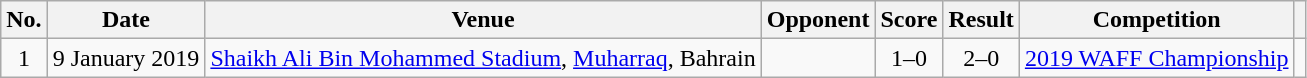<table class="wikitable sortable">
<tr>
<th scope="col">No.</th>
<th scope="col">Date</th>
<th scope="col">Venue</th>
<th scope="col">Opponent</th>
<th scope="col">Score</th>
<th scope="col">Result</th>
<th scope="col">Competition</th>
<th scope="col" class="unsortable"></th>
</tr>
<tr>
<td align="center">1</td>
<td>9 January 2019</td>
<td><a href='#'>Shaikh Ali Bin Mohammed Stadium</a>, <a href='#'>Muharraq</a>, Bahrain</td>
<td></td>
<td align="center">1–0</td>
<td align="center">2–0</td>
<td><a href='#'>2019 WAFF Championship</a></td>
<td></td>
</tr>
</table>
